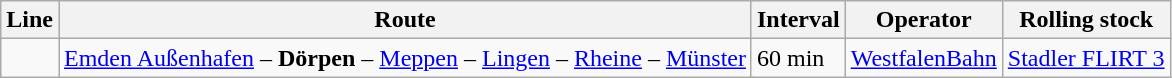<table class="wikitable">
<tr>
<th>Line</th>
<th colspan="3">Route</th>
<th>Interval</th>
<th>Operator</th>
<th>Rolling stock</th>
</tr>
<tr>
<td></td>
<td colspan="3"><a href='#'>Emden Außenhafen</a> – <strong>Dörpen</strong> – <a href='#'>Meppen</a> – <a href='#'>Lingen</a> – <a href='#'>Rheine</a> – <a href='#'>Münster</a></td>
<td>60 min</td>
<td><a href='#'>WestfalenBahn</a></td>
<td><a href='#'>Stadler FLIRT 3</a></td>
</tr>
</table>
